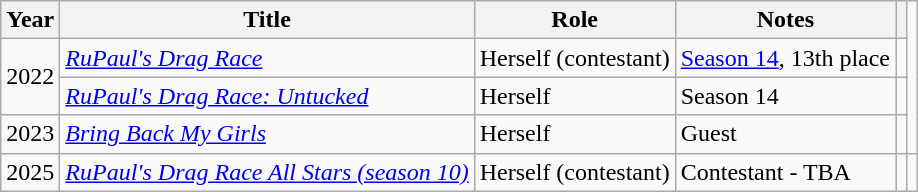<table class="wikitable plainrowheaders" style="text-align:left;">
<tr>
<th>Year</th>
<th>Title</th>
<th>Role</th>
<th>Notes</th>
<th></th>
</tr>
<tr>
<td rowspan=2>2022</td>
<td><em><a href='#'>RuPaul's Drag Race</a></em></td>
<td>Herself (contestant)</td>
<td><a href='#'>Season 14</a>, 13th place</td>
<td></td>
</tr>
<tr>
<td><em><a href='#'>RuPaul's Drag Race: Untucked</a></em></td>
<td>Herself</td>
<td>Season 14</td>
<td></td>
</tr>
<tr>
<td>2023</td>
<td><em><a href='#'>Bring Back My Girls</a></em></td>
<td>Herself</td>
<td>Guest</td>
<td></td>
</tr>
<tr>
<td>2025</td>
<td><em><a href='#'>RuPaul's Drag Race All Stars (season 10)</a></em></td>
<td>Herself (contestant)</td>
<td>Contestant - TBA</td>
<td></td>
<td></td>
</tr>
</table>
